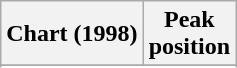<table class="wikitable sortable plainrowheaders" style="text-align:center">
<tr>
<th scope="col">Chart (1998)</th>
<th scope="col">Peak<br> position</th>
</tr>
<tr>
</tr>
<tr>
</tr>
<tr>
</tr>
<tr>
</tr>
</table>
